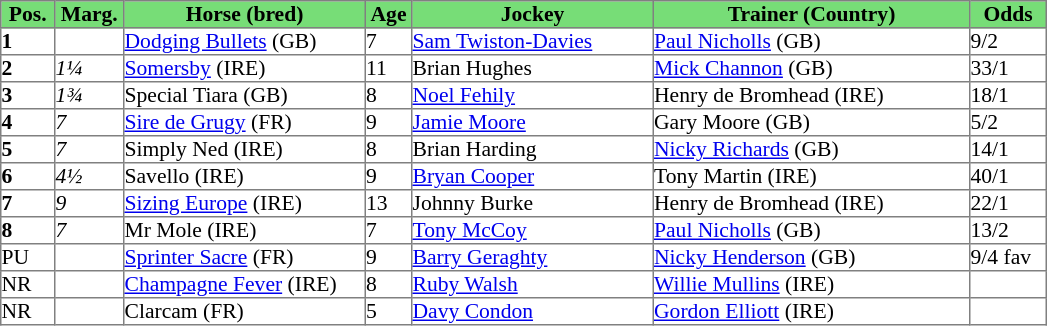<table border="1" cellpadding="0" style="border-collapse: collapse; font-size:90%">
<tr style="background:#7d7; text-align:center;">
<td style="width:35px;"><strong>Pos.</strong></td>
<td style="width:45px;"><strong>Marg.</strong></td>
<td style="width:160px;"><strong>Horse (bred)</strong></td>
<td style="width:30px;"><strong>Age</strong></td>
<td style="width:160px;"><strong>Jockey</strong></td>
<td style="width:210px;"><strong>Trainer (Country)</strong></td>
<td style="width:50px;"><strong>Odds</strong></td>
</tr>
<tr>
<td><strong>1</strong></td>
<td></td>
<td><a href='#'>Dodging Bullets</a> (GB)</td>
<td>7</td>
<td><a href='#'>Sam Twiston-Davies</a></td>
<td><a href='#'>Paul Nicholls</a> (GB)</td>
<td>9/2</td>
</tr>
<tr>
<td><strong>2</strong></td>
<td><em>1¼</em></td>
<td><a href='#'>Somersby</a> (IRE)</td>
<td>11</td>
<td>Brian Hughes</td>
<td><a href='#'>Mick Channon</a> (GB)</td>
<td>33/1</td>
</tr>
<tr>
<td><strong>3</strong></td>
<td><em>1¾</em></td>
<td>Special Tiara (GB)</td>
<td>8</td>
<td><a href='#'>Noel Fehily</a></td>
<td>Henry de Bromhead (IRE)</td>
<td>18/1</td>
</tr>
<tr>
<td><strong>4</strong></td>
<td><em>7</em></td>
<td><a href='#'>Sire de Grugy</a> (FR)</td>
<td>9</td>
<td><a href='#'>Jamie Moore</a></td>
<td>Gary Moore (GB)</td>
<td>5/2</td>
</tr>
<tr>
<td><strong>5</strong></td>
<td><em>7</em></td>
<td>Simply Ned (IRE)</td>
<td>8</td>
<td>Brian Harding</td>
<td><a href='#'>Nicky Richards</a> (GB)</td>
<td>14/1</td>
</tr>
<tr>
<td><strong>6</strong></td>
<td><em>4½</em></td>
<td>Savello (IRE)</td>
<td>9</td>
<td><a href='#'>Bryan Cooper</a></td>
<td>Tony Martin (IRE)</td>
<td>40/1</td>
</tr>
<tr>
<td><strong>7</strong></td>
<td><em>9</em></td>
<td><a href='#'>Sizing Europe</a> (IRE)</td>
<td>13</td>
<td>Johnny Burke</td>
<td>Henry de Bromhead (IRE)</td>
<td>22/1</td>
</tr>
<tr>
<td><strong>8</strong></td>
<td><em>7</em></td>
<td>Mr Mole (IRE)</td>
<td>7</td>
<td><a href='#'>Tony McCoy</a></td>
<td><a href='#'>Paul Nicholls</a> (GB)</td>
<td>13/2</td>
</tr>
<tr>
<td>PU</td>
<td></td>
<td><a href='#'>Sprinter Sacre</a> (FR)</td>
<td>9</td>
<td><a href='#'>Barry Geraghty</a></td>
<td><a href='#'>Nicky Henderson</a> (GB)</td>
<td>9/4 fav</td>
</tr>
<tr>
<td>NR</td>
<td></td>
<td><a href='#'>Champagne Fever</a> (IRE)</td>
<td>8</td>
<td><a href='#'>Ruby Walsh</a></td>
<td><a href='#'>Willie Mullins</a> (IRE)</td>
<td></td>
</tr>
<tr>
<td>NR</td>
<td></td>
<td>Clarcam (FR)</td>
<td>5</td>
<td><a href='#'>Davy Condon</a></td>
<td><a href='#'>Gordon Elliott</a> (IRE)</td>
<td></td>
</tr>
</table>
